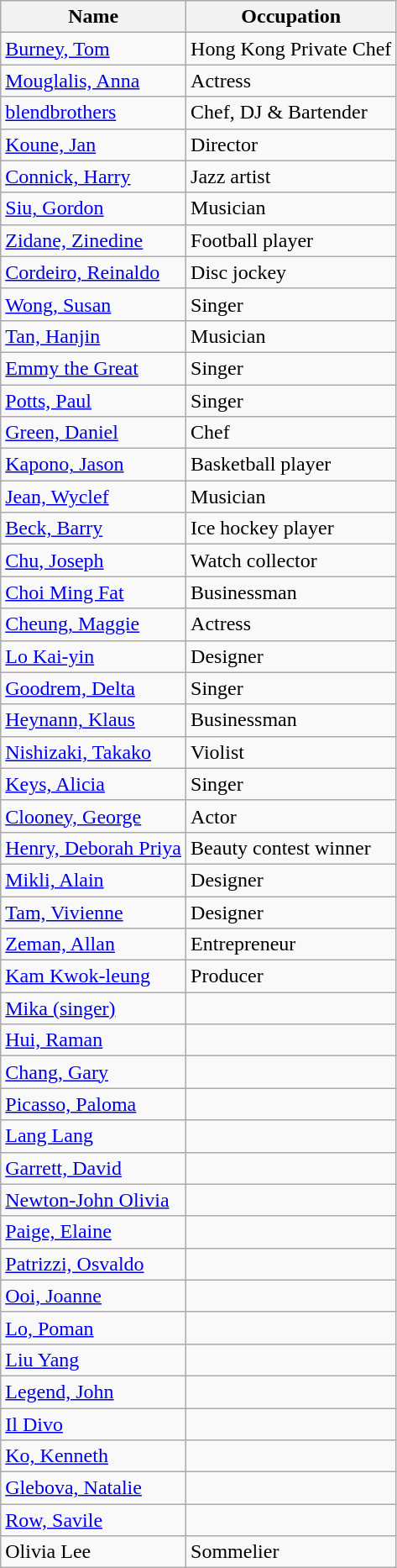<table class="wikitable sortable">
<tr>
<th>Name</th>
<th>Occupation</th>
</tr>
<tr>
<td><a href='#'>Burney, Tom</a></td>
<td>Hong Kong Private Chef</td>
</tr>
<tr>
<td><a href='#'>Mouglalis, Anna</a></td>
<td>Actress</td>
</tr>
<tr>
<td><a href='#'>blendbrothers</a></td>
<td>Chef, DJ & Bartender</td>
</tr>
<tr>
<td><a href='#'>Koune, Jan</a></td>
<td>Director</td>
</tr>
<tr>
<td><a href='#'>Connick, Harry</a></td>
<td>Jazz artist</td>
</tr>
<tr>
<td><a href='#'>Siu, Gordon</a></td>
<td>Musician</td>
</tr>
<tr>
<td><a href='#'>Zidane, Zinedine</a></td>
<td>Football player</td>
</tr>
<tr>
<td><a href='#'>Cordeiro, Reinaldo</a></td>
<td>Disc jockey</td>
</tr>
<tr>
<td><a href='#'>Wong, Susan</a></td>
<td>Singer</td>
</tr>
<tr>
<td><a href='#'>Tan, Hanjin</a></td>
<td>Musician</td>
</tr>
<tr>
<td><a href='#'>Emmy the Great</a></td>
<td>Singer</td>
</tr>
<tr>
<td><a href='#'>Potts, Paul</a></td>
<td>Singer</td>
</tr>
<tr>
<td><a href='#'>Green, Daniel</a></td>
<td>Chef</td>
</tr>
<tr>
<td><a href='#'>Kapono, Jason</a></td>
<td>Basketball player</td>
</tr>
<tr>
<td><a href='#'>Jean, Wyclef</a></td>
<td>Musician</td>
</tr>
<tr>
<td><a href='#'>Beck, Barry</a></td>
<td>Ice hockey player</td>
</tr>
<tr>
<td><a href='#'>Chu, Joseph</a></td>
<td>Watch collector</td>
</tr>
<tr>
<td><a href='#'>Choi Ming Fat</a></td>
<td>Businessman</td>
</tr>
<tr>
<td><a href='#'>Cheung, Maggie</a></td>
<td>Actress</td>
</tr>
<tr>
<td><a href='#'>Lo Kai-yin</a></td>
<td>Designer</td>
</tr>
<tr>
<td><a href='#'>Goodrem, Delta</a></td>
<td>Singer</td>
</tr>
<tr>
<td><a href='#'>Heynann, Klaus</a></td>
<td>Businessman</td>
</tr>
<tr>
<td><a href='#'>Nishizaki, Takako</a></td>
<td>Violist</td>
</tr>
<tr>
<td><a href='#'>Keys, Alicia</a></td>
<td>Singer</td>
</tr>
<tr>
<td><a href='#'>Clooney, George</a></td>
<td>Actor</td>
</tr>
<tr>
<td><a href='#'>Henry, Deborah Priya</a></td>
<td>Beauty contest winner</td>
</tr>
<tr>
<td><a href='#'>Mikli, Alain</a></td>
<td>Designer</td>
</tr>
<tr>
<td><a href='#'>Tam, Vivienne</a></td>
<td>Designer</td>
</tr>
<tr>
<td><a href='#'>Zeman, Allan</a></td>
<td>Entrepreneur</td>
</tr>
<tr>
<td><a href='#'>Kam Kwok-leung</a></td>
<td>Producer</td>
</tr>
<tr>
<td><a href='#'>Mika (singer)</a></td>
<td></td>
</tr>
<tr>
<td><a href='#'>Hui, Raman</a></td>
<td></td>
</tr>
<tr>
<td><a href='#'>Chang, Gary</a></td>
<td></td>
</tr>
<tr>
<td><a href='#'>Picasso, Paloma</a></td>
<td></td>
</tr>
<tr>
<td><a href='#'>Lang Lang</a></td>
<td></td>
</tr>
<tr>
<td><a href='#'>Garrett, David</a></td>
<td></td>
</tr>
<tr>
<td><a href='#'>Newton-John Olivia</a></td>
<td></td>
</tr>
<tr>
<td><a href='#'>Paige, Elaine</a></td>
<td></td>
</tr>
<tr>
<td><a href='#'>Patrizzi, Osvaldo</a></td>
<td></td>
</tr>
<tr>
<td><a href='#'>Ooi, Joanne</a></td>
<td></td>
</tr>
<tr>
<td><a href='#'>Lo, Poman</a></td>
<td></td>
</tr>
<tr>
<td><a href='#'>Liu Yang</a></td>
<td></td>
</tr>
<tr>
<td><a href='#'>Legend, John</a></td>
<td></td>
</tr>
<tr>
<td><a href='#'>Il Divo</a></td>
<td></td>
</tr>
<tr>
<td><a href='#'>Ko, Kenneth</a></td>
<td></td>
</tr>
<tr>
<td><a href='#'>Glebova, Natalie</a></td>
<td></td>
</tr>
<tr>
<td><a href='#'>Row, Savile</a></td>
<td></td>
</tr>
<tr>
<td>Olivia Lee</td>
<td>Sommelier</td>
</tr>
</table>
